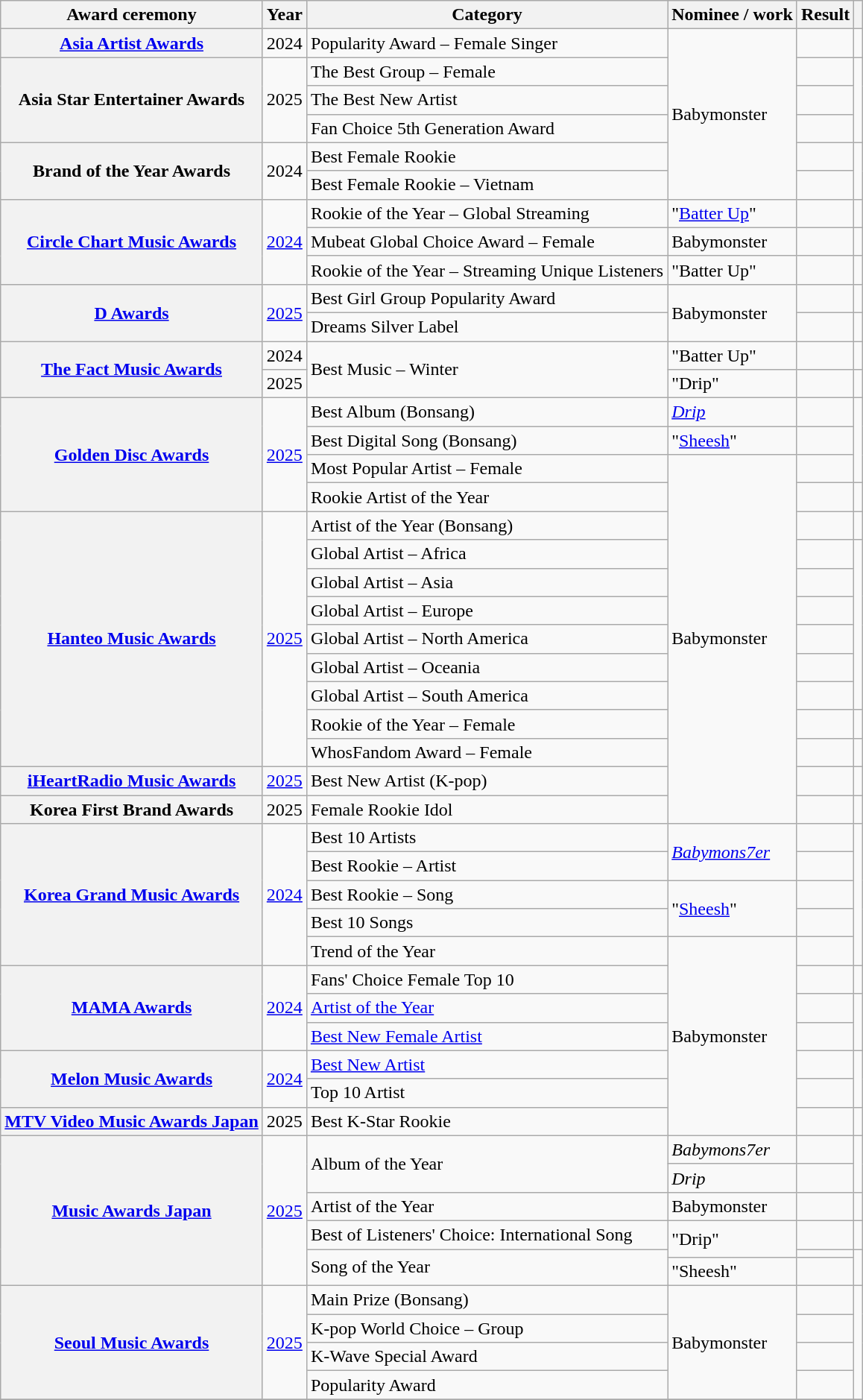<table class="wikitable plainrowheaders sortable">
<tr>
<th scope="col">Award ceremony</th>
<th scope="col">Year</th>
<th scope="col">Category </th>
<th scope="col">Nominee / work</th>
<th scope="col">Result</th>
<th scope="col" class="unsortable"></th>
</tr>
<tr>
<th scope="row"><a href='#'>Asia Artist Awards</a></th>
<td style="text-align:center">2024</td>
<td>Popularity Award – Female Singer</td>
<td rowspan="6">Babymonster</td>
<td></td>
<td style="text-align:center"></td>
</tr>
<tr>
<th scope="row" rowspan="3">Asia Star Entertainer Awards</th>
<td rowspan="3" style="text-align:center">2025</td>
<td>The Best Group – Female</td>
<td></td>
<td rowspan="3" style="text-align:center"></td>
</tr>
<tr>
<td>The Best New Artist</td>
<td></td>
</tr>
<tr>
<td>Fan Choice 5th Generation Award</td>
<td></td>
</tr>
<tr>
<th scope="row" rowspan="2">Brand of the Year Awards</th>
<td rowspan="2" style="text-align:center">2024</td>
<td>Best Female Rookie</td>
<td></td>
<td rowspan="2" style="text-align:center"></td>
</tr>
<tr>
<td>Best Female Rookie – Vietnam</td>
<td></td>
</tr>
<tr>
<th scope="row" rowspan="3"><a href='#'>Circle Chart Music Awards</a></th>
<td rowspan="3" style="text-align:center"><a href='#'>2024</a></td>
<td>Rookie of the Year – Global Streaming</td>
<td>"<a href='#'>Batter Up</a>"</td>
<td></td>
<td style="text-align:center"></td>
</tr>
<tr>
<td>Mubeat Global Choice Award – Female</td>
<td>Babymonster</td>
<td></td>
<td style="text-align:center"></td>
</tr>
<tr>
<td>Rookie of the Year – Streaming Unique Listeners</td>
<td>"Batter Up"</td>
<td></td>
<td style="text-align:center"></td>
</tr>
<tr>
<th scope="row" rowspan="2"><a href='#'>D Awards</a></th>
<td style="text-align:center" rowspan="2"><a href='#'>2025</a></td>
<td>Best Girl Group Popularity Award</td>
<td rowspan="2">Babymonster</td>
<td></td>
<td style="text-align:center"></td>
</tr>
<tr>
<td>Dreams Silver Label</td>
<td></td>
<td style="text-align:center"></td>
</tr>
<tr>
<th scope="row" rowspan="2"><a href='#'>The Fact Music Awards</a></th>
<td style="text-align:center">2024</td>
<td rowspan="2">Best Music – Winter</td>
<td>"Batter Up"</td>
<td></td>
<td style="text-align:center"></td>
</tr>
<tr>
<td style="text-align:center">2025</td>
<td>"Drip"</td>
<td></td>
<td style="text-align:center"></td>
</tr>
<tr>
<th scope="row" rowspan="4"><a href='#'>Golden Disc Awards</a></th>
<td rowspan="4" style="text-align:center"><a href='#'>2025</a></td>
<td>Best Album (Bonsang)</td>
<td><em><a href='#'>Drip</a></em></td>
<td></td>
<td rowspan="3" style="text-align:center"></td>
</tr>
<tr>
<td>Best Digital Song (Bonsang)</td>
<td>"<a href='#'>Sheesh</a>"</td>
<td></td>
</tr>
<tr>
<td>Most Popular Artist – Female</td>
<td rowspan="13">Babymonster</td>
<td></td>
</tr>
<tr>
<td>Rookie Artist of the Year</td>
<td></td>
<td style="text-align:center"></td>
</tr>
<tr>
<th scope="row" rowspan="9"><a href='#'>Hanteo Music Awards</a></th>
<td style="text-align:center" rowspan="9"><a href='#'>2025</a></td>
<td>Artist of the Year (Bonsang)</td>
<td></td>
<td style="text-align:center"></td>
</tr>
<tr>
<td>Global Artist – Africa</td>
<td></td>
<td style="text-align:center" rowspan="6"></td>
</tr>
<tr>
<td>Global Artist – Asia</td>
<td></td>
</tr>
<tr>
<td>Global Artist – Europe</td>
<td></td>
</tr>
<tr>
<td>Global Artist – North America</td>
<td></td>
</tr>
<tr>
<td>Global Artist – Oceania</td>
<td></td>
</tr>
<tr>
<td>Global Artist – South America</td>
<td></td>
</tr>
<tr>
<td>Rookie of the Year – Female</td>
<td></td>
<td style="text-align:center"></td>
</tr>
<tr>
<td>WhosFandom Award – Female</td>
<td></td>
<td style="text-align:center"></td>
</tr>
<tr>
<th scope="row"><a href='#'>iHeartRadio Music Awards</a></th>
<td style="text-align:center"><a href='#'>2025</a></td>
<td>Best New Artist (K-pop)</td>
<td></td>
<td style="text-align:center"></td>
</tr>
<tr>
<th scope="row">Korea First Brand Awards</th>
<td style="text-align:center">2025</td>
<td>Female Rookie Idol</td>
<td></td>
<td style="text-align:center"></td>
</tr>
<tr>
<th scope="row" rowspan="5"><a href='#'>Korea Grand Music Awards</a></th>
<td rowspan="5" style="text-align:center"><a href='#'>2024</a></td>
<td>Best 10 Artists</td>
<td rowspan="2"><em><a href='#'>Babymons7er</a></em></td>
<td></td>
<td rowspan="5" style="text-align:center"></td>
</tr>
<tr>
<td>Best Rookie – Artist</td>
<td></td>
</tr>
<tr>
<td>Best Rookie – Song</td>
<td rowspan="2">"<a href='#'>Sheesh</a>"</td>
<td></td>
</tr>
<tr>
<td>Best 10 Songs</td>
<td></td>
</tr>
<tr>
<td>Trend of the Year</td>
<td rowspan="7">Babymonster</td>
<td></td>
</tr>
<tr>
<th scope="row" rowspan="3"><a href='#'>MAMA Awards</a></th>
<td rowspan="3" style="text-align:center"><a href='#'>2024</a></td>
<td>Fans' Choice Female Top 10</td>
<td></td>
<td style="text-align:center"></td>
</tr>
<tr>
<td><a href='#'>Artist of the Year</a></td>
<td></td>
<td rowspan="2" style="text-align:center"></td>
</tr>
<tr>
<td><a href='#'>Best New Female Artist</a></td>
<td></td>
</tr>
<tr>
<th scope="row" rowspan="2"><a href='#'>Melon Music Awards</a></th>
<td rowspan="2" style="text-align:center"><a href='#'>2024</a></td>
<td><a href='#'>Best New Artist</a></td>
<td></td>
<td rowspan="2" style="text-align:center"></td>
</tr>
<tr>
<td>Top 10 Artist</td>
<td></td>
</tr>
<tr>
<th scope="row"><a href='#'>MTV Video Music Awards Japan</a></th>
<td style="text-align:center">2025</td>
<td>Best K-Star Rookie</td>
<td></td>
<td style="text-align:center"></td>
</tr>
<tr>
<th scope="row" rowspan="6"><a href='#'>Music Awards Japan</a></th>
<td rowspan="6" style="text-align:center"><a href='#'>2025</a></td>
<td rowspan="2">Album of the Year</td>
<td><em>Babymons7er</em></td>
<td></td>
<td style="text-align:center" rowspan="2"></td>
</tr>
<tr>
<td><em>Drip</em></td>
<td></td>
</tr>
<tr>
<td>Artist of the Year</td>
<td>Babymonster</td>
<td></td>
<td style="text-align:center"></td>
</tr>
<tr>
<td>Best of Listeners' Choice: International Song</td>
<td rowspan="2">"Drip"</td>
<td></td>
<td style="text-align:center"></td>
</tr>
<tr>
<td rowspan="2">Song of the Year</td>
<td></td>
<td style="text-align:center" rowspan="2"></td>
</tr>
<tr>
<td>"Sheesh"</td>
<td></td>
</tr>
<tr>
<th scope="row" rowspan="4"><a href='#'>Seoul Music Awards</a></th>
<td rowspan="4" style="text-align:center"><a href='#'>2025</a></td>
<td>Main Prize (Bonsang)</td>
<td rowspan="4">Babymonster</td>
<td></td>
<td style="text-align:center" rowspan="4"></td>
</tr>
<tr>
<td>K-pop World Choice – Group</td>
<td></td>
</tr>
<tr>
<td>K-Wave Special Award</td>
<td></td>
</tr>
<tr>
<td>Popularity Award</td>
<td></td>
</tr>
<tr>
</tr>
</table>
